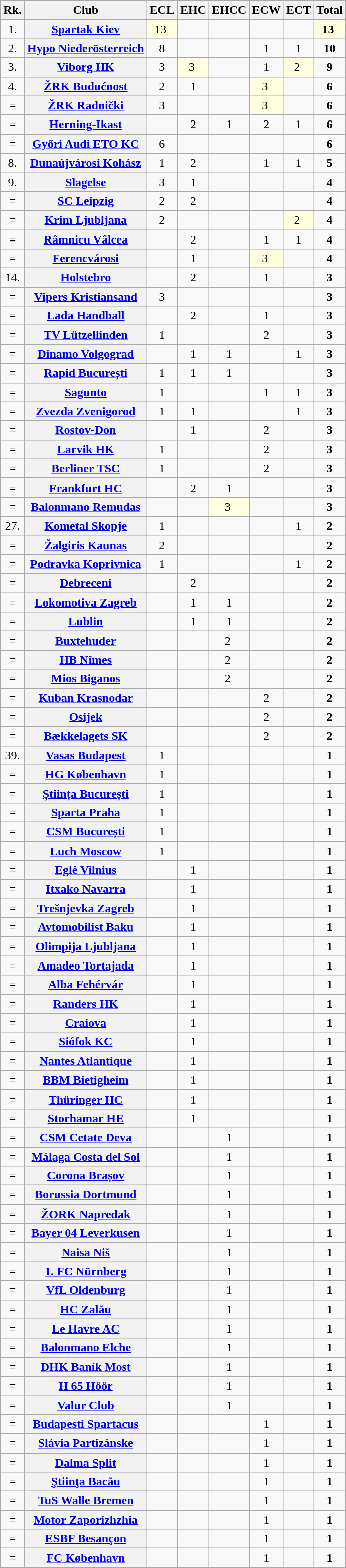<table class="sortable plainrowheaders wikitable">
<tr>
<th scope="col">Rk.</th>
<th scope="col">Club</th>
<th scope="col">ECL</th>
<th scope="col">EHC</th>
<th scope="col">EHCC</th>
<th scope="col">ECW</th>
<th scope="col">ECT</th>
<th scope="col">Total</th>
</tr>
<tr>
<td align=center>1.</td>
<th scope=row align="left"> <a href='#'>Spartak Kiev</a></th>
<td style="text-align:center; background:#ffffe0;">13 </td>
<td align=center></td>
<td align=center></td>
<td align=center></td>
<td align=center></td>
<td style="text-align:center; background:#ffffe0;"><strong>13</strong> </td>
</tr>
<tr>
<td align=center>2.</td>
<th scope=row align="left"> <a href='#'>Hypo Niederösterreich</a></th>
<td align=center>8</td>
<td align=center></td>
<td align=center></td>
<td align=center>1</td>
<td align=center>1</td>
<td align=center><strong> 10</strong></td>
</tr>
<tr>
<td align=center>3.</td>
<th scope=row align="left"> <a href='#'>Viborg HK</a></th>
<td align=center>3</td>
<td style="text-align:center; background:#ffffe0;">3 </td>
<td align=center></td>
<td align=center>1</td>
<td style="text-align:center; background:#ffffe0;">2 </td>
<td align=center><strong> 9</strong></td>
</tr>
<tr>
<td align=center>4.</td>
<th scope=row align="left"> <a href='#'>ŽRK Budućnost</a></th>
<td align=center>2</td>
<td align=center>1</td>
<td align=center></td>
<td style="text-align:center; background:#ffffe0;">3 </td>
<td align=center></td>
<td align=center><strong> 6</strong></td>
</tr>
<tr>
<td align=center>=</td>
<th scope=row align="left"> <a href='#'>ŽRK Radnički</a></th>
<td align=center>3</td>
<td align=center></td>
<td align=center></td>
<td style="text-align:center; background:#ffffe0;">3 </td>
<td align=center></td>
<td align=center><strong> 6</strong></td>
</tr>
<tr>
<td align=center>=</td>
<th scope=row align="left"> <a href='#'>Herning-Ikast</a></th>
<td align=center></td>
<td align=center>2</td>
<td align=center>1</td>
<td align=center>2</td>
<td align=center>1</td>
<td align=center><strong> 6</strong></td>
</tr>
<tr>
<td align=center>=</td>
<th scope=row align="left"> <a href='#'>Győri Audi ETO KC</a></th>
<td align=center>6</td>
<td align=center></td>
<td align=center></td>
<td align=center></td>
<td align=center></td>
<td align=center><strong> 6</strong></td>
</tr>
<tr>
<td align=center>8.</td>
<th scope=row align="left"> <a href='#'>Dunaújvárosi Kohász</a></th>
<td align=center>1</td>
<td align=center>2</td>
<td align=center></td>
<td align=center>1</td>
<td align=center>1</td>
<td align=center><strong> 5</strong></td>
</tr>
<tr>
<td align=center>9.</td>
<th scope=row align="left"> <a href='#'>Slagelse</a></th>
<td align=center>3</td>
<td align=center>1</td>
<td align=center></td>
<td align=center></td>
<td align=center></td>
<td align=center><strong> 4</strong></td>
</tr>
<tr>
<td align=center>=</td>
<th scope=row align="left"> <a href='#'>SC Leipzig</a></th>
<td align=center>2</td>
<td align=center>2</td>
<td align=center></td>
<td align=center></td>
<td align=center></td>
<td align=center><strong> 4</strong></td>
</tr>
<tr>
<td align=center>=</td>
<th scope=row align="left"> <a href='#'>Krim Ljubljana</a></th>
<td align=center>2</td>
<td align=center></td>
<td align=center></td>
<td align=center></td>
<td style="text-align:center; background:#ffffe0;">2 </td>
<td align=center><strong> 4</strong></td>
</tr>
<tr>
<td align=center>=</td>
<th scope=row align="left"> <a href='#'>Râmnicu Vâlcea</a></th>
<td align=center></td>
<td align=center>2</td>
<td align=center></td>
<td align=center>1</td>
<td align=center>1</td>
<td align=center><strong> 4</strong></td>
</tr>
<tr>
<td align=center>=</td>
<th scope=row align="left"> <a href='#'>Ferencvárosi</a></th>
<td align=center></td>
<td align=center>1</td>
<td align=center></td>
<td style="text-align:center; background:#ffffe0;">3 </td>
<td align=center></td>
<td align=center><strong> 4</strong></td>
</tr>
<tr>
<td align=center>14.</td>
<th scope=row align="left"> <a href='#'>Holstebro</a></th>
<td align=center></td>
<td align=center>2</td>
<td align=center></td>
<td align=center>1</td>
<td align=center></td>
<td align=center><strong> 3</strong></td>
</tr>
<tr>
<td align=center>=</td>
<th scope=row align="left"> <a href='#'>Vipers Kristiansand</a></th>
<td align=center>3</td>
<td align=center></td>
<td align=center></td>
<td align=center></td>
<td align=center></td>
<td align=center><strong>3</strong></td>
</tr>
<tr>
<td align=center>=</td>
<th scope=row align="left"> <a href='#'>Lada Handball</a></th>
<td align=center></td>
<td align=center>2</td>
<td align=center></td>
<td align=center>1</td>
<td align=center></td>
<td align=center><strong> 3</strong></td>
</tr>
<tr>
<td align=center>=</td>
<th scope=row align="left"> <a href='#'>TV Lützellinden</a></th>
<td align=center>1</td>
<td align=center></td>
<td align=center></td>
<td align=center>2</td>
<td align=center></td>
<td align=center><strong> 3</strong></td>
</tr>
<tr>
<td align=center>=</td>
<th scope=row align="left"> <a href='#'>Dinamo Volgograd</a></th>
<td align=center></td>
<td align=center>1</td>
<td align=center>1</td>
<td align=center></td>
<td align=center>1</td>
<td align=center><strong> 3</strong></td>
</tr>
<tr>
<td align=center>=</td>
<th scope=row align="left"> <a href='#'>Rapid București</a></th>
<td align=center>1</td>
<td align=center>1</td>
<td align=center>1</td>
<td align=center></td>
<td align=center></td>
<td align=center><strong> 3</strong></td>
</tr>
<tr>
<td align=center>=</td>
<th scope=row align="left"> <a href='#'>Sagunto</a></th>
<td align=center>1</td>
<td align=center></td>
<td align=center></td>
<td align=center>1</td>
<td align=center>1</td>
<td align=center><strong> 3</strong></td>
</tr>
<tr>
<td align=center>=</td>
<th scope=row align="left"> <a href='#'>Zvezda Zvenigorod</a></th>
<td align=center>1</td>
<td align=center>1</td>
<td align=center></td>
<td align=center></td>
<td align=center>1</td>
<td align=center><strong>3 </strong></td>
</tr>
<tr>
<td align=center>=</td>
<th scope=row align="left"> <a href='#'>Rostov-Don</a></th>
<td align=center></td>
<td align=center>1</td>
<td align=center></td>
<td align=center>2</td>
<td align=center></td>
<td align=center><strong> 3</strong></td>
</tr>
<tr>
<td align=center>=</td>
<th scope=row align="left"> <a href='#'>Larvik HK</a></th>
<td align=center>1</td>
<td align=center></td>
<td align=center></td>
<td align=center>2</td>
<td align=center></td>
<td align=center><strong> 3</strong></td>
</tr>
<tr>
<td align=center>=</td>
<th scope=row align="left"> <a href='#'>Berliner TSC</a></th>
<td align=center>1</td>
<td align=center></td>
<td align=center></td>
<td align=center>2</td>
<td align=center></td>
<td align=center><strong> 3</strong></td>
</tr>
<tr>
<td align=center>=</td>
<th scope=row align="left"> <a href='#'>Frankfurt HC</a></th>
<td align=center></td>
<td align=center>2</td>
<td align=center>1</td>
<td align=center></td>
<td align=center></td>
<td align=center><strong> 3</strong></td>
</tr>
<tr>
<td align=center>=</td>
<th scope=row align="left"> <a href='#'>Balonmano Remudas</a></th>
<td align=center></td>
<td align=center></td>
<td style="text-align:center; background:#ffffe0;">3 </td>
<td align=center></td>
<td align=center></td>
<td align=center><strong>3</strong></td>
</tr>
<tr>
<td align=center>27.</td>
<th scope=row align="left"> <a href='#'>Kometal Skopje</a></th>
<td align=center>1</td>
<td align=center></td>
<td align=center></td>
<td align=center></td>
<td align=center>1</td>
<td align=center><strong> 2</strong></td>
</tr>
<tr>
<td align=center>=</td>
<th scope=row align="left"> <a href='#'>Žalgiris Kaunas</a></th>
<td align=center>2</td>
<td align=center></td>
<td align=center></td>
<td align=center></td>
<td align=center></td>
<td align=center><strong> 2</strong></td>
</tr>
<tr>
<td align=center>=</td>
<th scope=row align="left"> <a href='#'>Podravka Koprivnica</a></th>
<td align=center>1</td>
<td align=center></td>
<td align=center></td>
<td align=center></td>
<td align=center>1</td>
<td align=center><strong> 2</strong></td>
</tr>
<tr>
<td align=center>=</td>
<th scope=row align="left"> <a href='#'>Debreceni</a></th>
<td align=center></td>
<td align=center>2</td>
<td align=center></td>
<td align=center></td>
<td align=center></td>
<td align=center><strong> 2</strong></td>
</tr>
<tr>
<td align=center>=</td>
<th scope=row align="left"> <a href='#'>Lokomotiva Zagreb</a></th>
<td align=center></td>
<td align=center>1</td>
<td align=center>1</td>
<td align=center></td>
<td align=center></td>
<td align=center><strong> 2</strong></td>
</tr>
<tr>
<td align=center>=</td>
<th scope=row align="left"> <a href='#'>Lublin</a></th>
<td align=center></td>
<td align=center>1</td>
<td align=center>1</td>
<td align=center></td>
<td align=center></td>
<td align=center><strong>2 </strong></td>
</tr>
<tr>
<td align=center>=</td>
<th scope=row align="left"> <a href='#'>Buxtehuder</a></th>
<td align=center></td>
<td align=center></td>
<td align=center>2 </td>
<td align=center></td>
<td align=center></td>
<td align=center><strong> 2</strong></td>
</tr>
<tr>
<td align=center>=</td>
<th scope=row align="left"> <a href='#'>HB Nîmes</a></th>
<td align=center></td>
<td align=center></td>
<td align=center>2 </td>
<td align=center></td>
<td align=center></td>
<td align=center><strong>2 </strong></td>
</tr>
<tr>
<td align=center>=</td>
<th scope=row align="left"> <a href='#'>Mios Biganos</a></th>
<td align=center></td>
<td align=center></td>
<td align=center>2 </td>
<td align=center></td>
<td align=center></td>
<td align=center><strong> 2</strong></td>
</tr>
<tr>
<td align=center>=</td>
<th scope=row align="left"> <a href='#'>Kuban Krasnodar</a></th>
<td align=center></td>
<td align=center></td>
<td align=center></td>
<td align=center>2</td>
<td align=center></td>
<td align=center><strong> 2</strong></td>
</tr>
<tr>
<td align=center>=</td>
<th scope=row align="left"> <a href='#'>Osijek</a></th>
<td align=center></td>
<td align=center></td>
<td align=center></td>
<td align=center>2</td>
<td align=center></td>
<td align=center><strong> 2</strong></td>
</tr>
<tr>
<td align=center>=</td>
<th scope=row align="left"> <a href='#'>Bækkelagets SK</a></th>
<td align=center></td>
<td align=center></td>
<td align=center></td>
<td align=center>2</td>
<td align=center></td>
<td align=center><strong> 2</strong></td>
</tr>
<tr>
<td align=center>39.</td>
<th scope=row align="left"> <a href='#'>Vasas Budapest</a></th>
<td align=center>1</td>
<td align=center></td>
<td align=center></td>
<td align=center></td>
<td align=center></td>
<td align=center><strong> 1</strong></td>
</tr>
<tr>
<td align=center>=</td>
<th scope=row align="left"> <a href='#'>HG København</a></th>
<td align=center>1</td>
<td align=center></td>
<td align=center></td>
<td align=center></td>
<td align=center></td>
<td align=center><strong>1 </strong></td>
</tr>
<tr>
<td align=center>=</td>
<th scope=row align="left"> <a href='#'>Știința București</a></th>
<td align=center>1</td>
<td align=center></td>
<td align=center></td>
<td align=center></td>
<td align=center></td>
<td align=center><strong> 1</strong></td>
</tr>
<tr>
<td align=center>=</td>
<th scope=row align="left"> <a href='#'>Sparta Praha</a></th>
<td align=center>1</td>
<td align=center></td>
<td align=center></td>
<td align=center></td>
<td align=center></td>
<td align=center><strong>1 </strong></td>
</tr>
<tr>
<td align=center>=</td>
<th scope=row align="left"> <a href='#'>CSM București</a></th>
<td align=center>1</td>
<td align=center></td>
<td align=center></td>
<td align=center></td>
<td align=center></td>
<td align=center><strong> 1</strong></td>
</tr>
<tr>
<td align=center>=</td>
<th scope=row align="left"> <a href='#'>Luch Moscow</a></th>
<td align=center>1</td>
<td align=center></td>
<td align=center></td>
<td align=center></td>
<td align=center></td>
<td align=center><strong> 1</strong></td>
</tr>
<tr>
<td align=center>=</td>
<th scope=row align="left"> <a href='#'>Eglė Vilnius</a></th>
<td align=center></td>
<td align=center>1</td>
<td align=center></td>
<td align=center></td>
<td align=center></td>
<td align=center><strong>1 </strong></td>
</tr>
<tr>
<td align=center>=</td>
<th scope=row align="left"> <a href='#'>Itxako Navarra</a></th>
<td align=center></td>
<td align=center>1</td>
<td align=center></td>
<td align=center></td>
<td align=center></td>
<td align=center><strong> 1</strong></td>
</tr>
<tr>
<td align=center>=</td>
<th scope=row align="left"> <a href='#'>Trešnjevka Zagreb</a></th>
<td align=center></td>
<td align=center>1</td>
<td align=center></td>
<td align=center></td>
<td align=center></td>
<td align=center><strong>1 </strong></td>
</tr>
<tr>
<td align=center>=</td>
<th scope=row align="left"> <a href='#'>Avtomobilist Baku</a></th>
<td align=center></td>
<td align=center>1</td>
<td align=center></td>
<td align=center></td>
<td align=center></td>
<td align=center><strong>1 </strong></td>
</tr>
<tr>
<td align=center>=</td>
<th scope=row align="left"> <a href='#'>Olimpija Ljubljana</a></th>
<td align=center></td>
<td align=center>1</td>
<td align=center></td>
<td align=center></td>
<td align=center></td>
<td align=center><strong> 1</strong></td>
</tr>
<tr>
<td align=center>=</td>
<th scope=row align="left"> <a href='#'>Amadeo Tortajada</a></th>
<td align=center></td>
<td align=center>1</td>
<td align=center></td>
<td align=center></td>
<td align=center></td>
<td align=center><strong> 1</strong></td>
</tr>
<tr>
<td align=center>=</td>
<th scope=row align="left"> <a href='#'>Alba Fehérvár</a></th>
<td align=center></td>
<td align=center>1</td>
<td align=center></td>
<td align=center></td>
<td align=center></td>
<td align=center><strong> 1</strong></td>
</tr>
<tr>
<td align=center>=</td>
<th scope=row align="left"> <a href='#'>Randers HK</a></th>
<td align=center></td>
<td align=center>1</td>
<td align=center></td>
<td align=center></td>
<td align=center></td>
<td align=center><strong>1 </strong></td>
</tr>
<tr>
<td align=center>=</td>
<th scope=row align="left"> <a href='#'>Craiova</a></th>
<td align=center></td>
<td align=center>1</td>
<td align=center></td>
<td align=center></td>
<td align=center></td>
<td align=center><strong>1 </strong></td>
</tr>
<tr>
<td align=center>=</td>
<th scope=row align="left"> <a href='#'>Siófok KC</a></th>
<td align=center></td>
<td align=center>1</td>
<td align=center></td>
<td align=center></td>
<td align=center></td>
<td align=center><strong> 1</strong></td>
</tr>
<tr>
<td align=center>=</td>
<th scope=row align="left"> <a href='#'>Nantes Atlantique</a></th>
<td align=center></td>
<td align=center>1</td>
<td align=center></td>
<td align=center></td>
<td align=center></td>
<td align=center><strong> 1</strong></td>
</tr>
<tr>
<td align=center>=</td>
<th scope=row align="left"> <a href='#'>BBM Bietigheim</a></th>
<td align=center></td>
<td align=center>1</td>
<td align=center></td>
<td align=center></td>
<td align=center></td>
<td align=center><strong> 1</strong></td>
</tr>
<tr>
<td align=center>=</td>
<th scope=row align="left"> <a href='#'>Thüringer HC</a></th>
<td align=center></td>
<td align=center>1</td>
<td align=center></td>
<td align=center></td>
<td align=center></td>
<td align=center><strong> 1</strong></td>
</tr>
<tr>
<td align=center>=</td>
<th scope=row align="left"> <a href='#'>Storhamar HE</a></th>
<td align=center></td>
<td align=center>1</td>
<td align=center></td>
<td align=center></td>
<td align=center></td>
<td align=center><strong> 1</strong></td>
</tr>
<tr>
<td align=center>=</td>
<th scope=row align="left"> <a href='#'>CSM Cetate Deva</a></th>
<td align=center></td>
<td align=center></td>
<td align=center>1</td>
<td align=center></td>
<td align=center></td>
<td align=center><strong> 1</strong></td>
</tr>
<tr>
<td align=center>=</td>
<th scope=row align="left"> <a href='#'>Málaga Costa del Sol</a></th>
<td align=center></td>
<td align=center></td>
<td align=center>1</td>
<td align=center></td>
<td align=center></td>
<td align=center><strong> 1</strong></td>
</tr>
<tr>
<td align=center>=</td>
<th scope=row align="left"> <a href='#'>Corona Brașov</a></th>
<td align=center></td>
<td align=center></td>
<td align=center>1</td>
<td align=center></td>
<td align=center></td>
<td align=center><strong> 1</strong></td>
</tr>
<tr>
<td align=center>=</td>
<th scope=row align="left"> <a href='#'>Borussia Dortmund</a></th>
<td align=center></td>
<td align=center></td>
<td align=center>1</td>
<td align=center></td>
<td align=center></td>
<td align=center><strong>1 </strong></td>
</tr>
<tr>
<td align=center>=</td>
<th scope=row align="left"> <a href='#'>ŽORK Napredak</a></th>
<td align=center></td>
<td align=center></td>
<td align=center>1</td>
<td align=center></td>
<td align=center></td>
<td align=center><strong> 1</strong></td>
</tr>
<tr>
<td align=center>=</td>
<th scope=row align="left"> <a href='#'>Bayer 04 Leverkusen</a></th>
<td align=center></td>
<td align=center></td>
<td align=center>1</td>
<td align=center></td>
<td align=center></td>
<td align=center><strong>1 </strong></td>
</tr>
<tr>
<td align=center>=</td>
<th scope=row align="left"> <a href='#'>Naisa Niš</a></th>
<td align=center></td>
<td align=center></td>
<td align=center>1</td>
<td align=center></td>
<td align=center></td>
<td align=center><strong> 1</strong></td>
</tr>
<tr>
<td align=center>=</td>
<th scope=row align="left"> <a href='#'>1. FC Nürnberg</a></th>
<td align=center></td>
<td align=center></td>
<td align=center>1</td>
<td align=center></td>
<td align=center></td>
<td align=center><strong> 1</strong></td>
</tr>
<tr>
<td align=center>=</td>
<th scope=row align="left"> <a href='#'>VfL Oldenburg</a></th>
<td align=center></td>
<td align=center></td>
<td align=center>1</td>
<td align=center></td>
<td align=center></td>
<td align=center><strong> 1</strong></td>
</tr>
<tr>
<td align=center>=</td>
<th scope=row align="left"> <a href='#'>HC Zalău</a></th>
<td align=center></td>
<td align=center></td>
<td align=center>1</td>
<td align=center></td>
<td align=center></td>
<td align=center><strong>1 </strong></td>
</tr>
<tr>
<td align=center>=</td>
<th scope=row align="left"> <a href='#'>Le Havre AC</a></th>
<td align=center></td>
<td align=center></td>
<td align=center>1</td>
<td align=center></td>
<td align=center></td>
<td align=center><strong> 1</strong></td>
</tr>
<tr>
<td align=center>=</td>
<th scope=row align="left"> <a href='#'>Balonmano Elche</a></th>
<td align=center></td>
<td align=center></td>
<td align=center>1</td>
<td align=center></td>
<td align=center></td>
<td align=center><strong> 1</strong></td>
</tr>
<tr>
<td align=center>=</td>
<th scope=row align="left"> <a href='#'>DHK Baník Most</a></th>
<td align=center></td>
<td align=center></td>
<td align=center>1</td>
<td align=center></td>
<td align=center></td>
<td align=center><strong>1 </strong></td>
</tr>
<tr>
<td align=center>=</td>
<th scope=row align="left"> <a href='#'>H 65 Höör</a></th>
<td align=center></td>
<td align=center></td>
<td align=center>1</td>
<td align=center></td>
<td align=center></td>
<td align=center><strong> 1</strong></td>
</tr>
<tr>
<td align=center>=</td>
<th scope=row align="left"> <a href='#'>Valur Club</a></th>
<td align=center></td>
<td align=center></td>
<td align=center>1</td>
<td align=center></td>
<td align=center></td>
<td align=center><strong> 1</strong></td>
</tr>
<tr>
<td align=center>=</td>
<th scope=row align="left"> <a href='#'>Budapesti Spartacus</a></th>
<td align=center></td>
<td align=center></td>
<td align=center></td>
<td align=center>1</td>
<td align=center></td>
<td align=center><strong> 1</strong></td>
</tr>
<tr>
<td align=center>=</td>
<th scope=row align="left"> <a href='#'>Slávia Partizánske</a></th>
<td align=center></td>
<td align=center></td>
<td align=center></td>
<td align=center>1</td>
<td align=center></td>
<td align=center><strong> 1</strong></td>
</tr>
<tr>
<td align=center>=</td>
<th scope=row align="left"> <a href='#'>Dalma Split</a></th>
<td align=center></td>
<td align=center></td>
<td align=center></td>
<td align=center>1</td>
<td align=center></td>
<td align=center><strong> 1</strong></td>
</tr>
<tr>
<td align=center>=</td>
<th scope=row align="left"> <a href='#'>Ştiinţa Bacău</a></th>
<td align=center></td>
<td align=center></td>
<td align=center></td>
<td align=center>1</td>
<td align=center></td>
<td align=center><strong>1 </strong></td>
</tr>
<tr>
<td align=center>=</td>
<th scope=row align="left"> <a href='#'>TuS Walle Bremen</a></th>
<td align=center></td>
<td align=center></td>
<td align=center></td>
<td align=center>1</td>
<td align=center></td>
<td align=center><strong> 1</strong></td>
</tr>
<tr>
<td align=center>=</td>
<th scope=row align="left"> <a href='#'>Motor Zaporizhzhia</a></th>
<td align=center></td>
<td align=center></td>
<td align=center></td>
<td align=center>1</td>
<td align=center></td>
<td align=center><strong> 1</strong></td>
</tr>
<tr>
<td align=center>=</td>
<th scope=row align="left"> <a href='#'>ESBF Besançon</a></th>
<td align=center></td>
<td align=center></td>
<td align=center></td>
<td align=center>1</td>
<td align=center></td>
<td align=center><strong> 1</strong></td>
</tr>
<tr>
<td align=center>=</td>
<th scope=row align="left"> <a href='#'>FC København</a></th>
<td align=center></td>
<td align=center></td>
<td align=center></td>
<td align=center>1</td>
<td align=center></td>
<td align=center><strong>1 </strong></td>
</tr>
<tr>
</tr>
</table>
